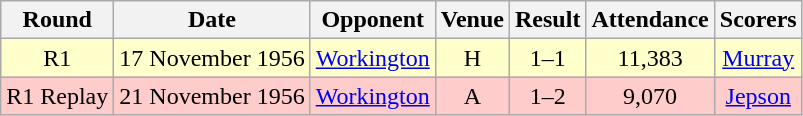<table class="wikitable" style="font-size:100%; text-align:center">
<tr>
<th>Round</th>
<th>Date</th>
<th>Opponent</th>
<th>Venue</th>
<th>Result</th>
<th>Attendance</th>
<th>Scorers</th>
</tr>
<tr style="background-color: #FFFFCC;">
<td>R1</td>
<td>17 November 1956</td>
<td><a href='#'>Workington</a></td>
<td>H</td>
<td>1–1</td>
<td>11,383</td>
<td><a href='#'>Murray</a></td>
</tr>
<tr style="background-color: #FFCCCC;">
<td>R1 Replay</td>
<td>21 November 1956</td>
<td><a href='#'>Workington</a></td>
<td>A</td>
<td>1–2</td>
<td>9,070</td>
<td><a href='#'>Jepson</a></td>
</tr>
</table>
